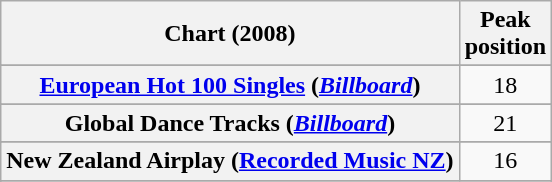<table class="wikitable sortable plainrowheaders">
<tr>
<th>Chart (2008)</th>
<th>Peak<br>position</th>
</tr>
<tr>
</tr>
<tr>
</tr>
<tr>
</tr>
<tr>
</tr>
<tr>
</tr>
<tr>
</tr>
<tr>
</tr>
<tr>
<th scope="row"><a href='#'>European Hot 100 Singles</a> (<em><a href='#'>Billboard</a></em>)</th>
<td style="text-align:center;">18</td>
</tr>
<tr>
</tr>
<tr>
</tr>
<tr>
</tr>
<tr>
<th scope="row">Global Dance Tracks (<em><a href='#'>Billboard</a></em>)</th>
<td style="text-align:center;">21</td>
</tr>
<tr>
</tr>
<tr>
</tr>
<tr>
</tr>
<tr>
</tr>
<tr>
<th scope="row">New Zealand Airplay (<a href='#'>Recorded Music NZ</a>)</th>
<td style="text-align:center;">16</td>
</tr>
<tr>
</tr>
<tr>
</tr>
<tr>
</tr>
<tr>
</tr>
<tr>
</tr>
<tr>
</tr>
</table>
